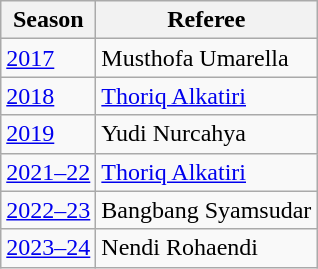<table class="wikitable sortable">
<tr>
<th scope="col">Season</th>
<th scope="col">Referee</th>
</tr>
<tr>
<td><a href='#'>2017</a></td>
<td>Musthofa Umarella</td>
</tr>
<tr>
<td><a href='#'>2018</a></td>
<td><a href='#'>Thoriq Alkatiri</a></td>
</tr>
<tr>
<td><a href='#'>2019</a></td>
<td>Yudi Nurcahya</td>
</tr>
<tr>
<td><a href='#'>2021–22</a></td>
<td><a href='#'>Thoriq Alkatiri</a></td>
</tr>
<tr>
<td><a href='#'>2022–23</a></td>
<td>Bangbang Syamsudar</td>
</tr>
<tr>
<td><a href='#'>2023–24</a></td>
<td>Nendi Rohaendi</td>
</tr>
</table>
